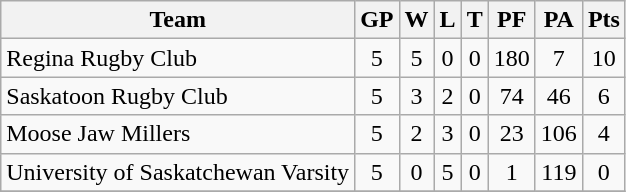<table class="wikitable">
<tr>
<th>Team</th>
<th>GP</th>
<th>W</th>
<th>L</th>
<th>T</th>
<th>PF</th>
<th>PA</th>
<th>Pts</th>
</tr>
<tr align="center">
<td align="left">Regina Rugby Club</td>
<td>5</td>
<td>5</td>
<td>0</td>
<td>0</td>
<td>180</td>
<td>7</td>
<td>10</td>
</tr>
<tr align="center">
<td align="left">Saskatoon Rugby Club</td>
<td>5</td>
<td>3</td>
<td>2</td>
<td>0</td>
<td>74</td>
<td>46</td>
<td>6</td>
</tr>
<tr align="center">
<td align="left">Moose Jaw Millers</td>
<td>5</td>
<td>2</td>
<td>3</td>
<td>0</td>
<td>23</td>
<td>106</td>
<td>4</td>
</tr>
<tr align="center">
<td align="left">University of Saskatchewan Varsity</td>
<td>5</td>
<td>0</td>
<td>5</td>
<td>0</td>
<td>1</td>
<td>119</td>
<td>0</td>
</tr>
<tr align="center">
</tr>
</table>
